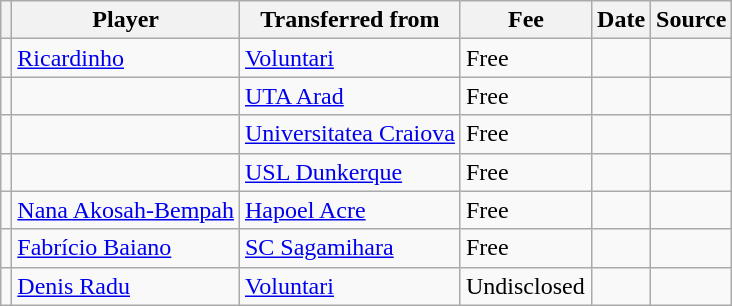<table class="wikitable plainrowheaders sortable">
<tr>
<th></th>
<th scope="col">Player</th>
<th>Transferred from</th>
<th style="width: 80px;">Fee</th>
<th scope="col">Date</th>
<th scope="col">Source</th>
</tr>
<tr>
<td align="center"></td>
<td> <a href='#'>Ricardinho</a></td>
<td> <a href='#'>Voluntari</a></td>
<td>Free</td>
<td></td>
<td></td>
</tr>
<tr>
<td align="center"></td>
<td> </td>
<td> <a href='#'>UTA Arad</a></td>
<td>Free</td>
<td></td>
<td></td>
</tr>
<tr>
<td align="center"></td>
<td></td>
<td> <a href='#'>Universitatea Craiova</a></td>
<td>Free</td>
<td></td>
<td></td>
</tr>
<tr>
<td align="center"></td>
<td> </td>
<td> <a href='#'>USL Dunkerque</a></td>
<td>Free</td>
<td></td>
<td></td>
</tr>
<tr>
<td align="center"></td>
<td> <a href='#'>Nana Akosah-Bempah</a></td>
<td> <a href='#'>Hapoel Acre</a></td>
<td>Free</td>
<td></td>
<td></td>
</tr>
<tr>
<td align="center"></td>
<td> <a href='#'>Fabrício Baiano</a></td>
<td> <a href='#'>SC Sagamihara</a></td>
<td>Free</td>
<td></td>
<td></td>
</tr>
<tr>
<td align="center"></td>
<td> <a href='#'>Denis Radu</a></td>
<td> <a href='#'>Voluntari</a></td>
<td>Undisclosed</td>
<td></td>
<td></td>
</tr>
</table>
